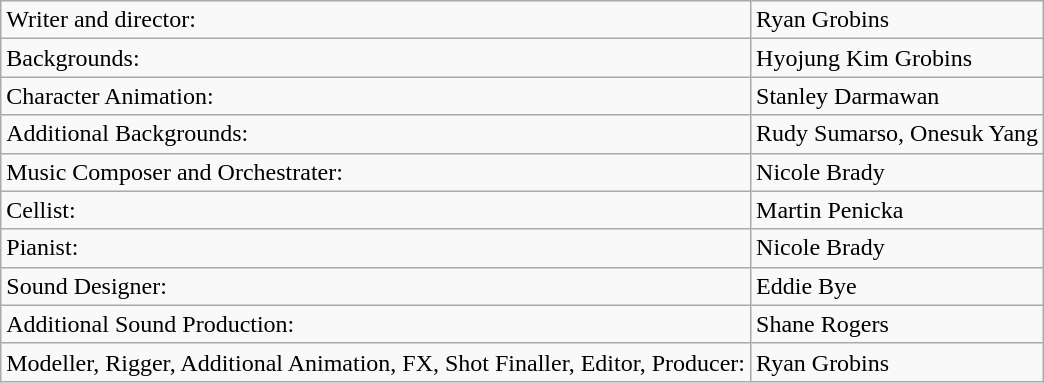<table class="wikitable">
<tr>
<td>Writer and director:</td>
<td>Ryan Grobins</td>
</tr>
<tr>
<td>Backgrounds:</td>
<td>Hyojung Kim Grobins</td>
</tr>
<tr>
<td>Character Animation:</td>
<td>Stanley Darmawan</td>
</tr>
<tr>
<td>Additional Backgrounds:</td>
<td>Rudy Sumarso, Onesuk Yang</td>
</tr>
<tr>
<td>Music Composer and Orchestrater:</td>
<td>Nicole Brady</td>
</tr>
<tr>
<td>Cellist:</td>
<td>Martin Penicka</td>
</tr>
<tr>
<td>Pianist:</td>
<td>Nicole Brady</td>
</tr>
<tr>
<td>Sound Designer:</td>
<td>Eddie Bye</td>
</tr>
<tr>
<td>Additional Sound Production:</td>
<td>Shane Rogers</td>
</tr>
<tr>
<td>Modeller, Rigger, Additional Animation, FX, Shot Finaller, Editor, Producer:</td>
<td>Ryan Grobins</td>
</tr>
</table>
